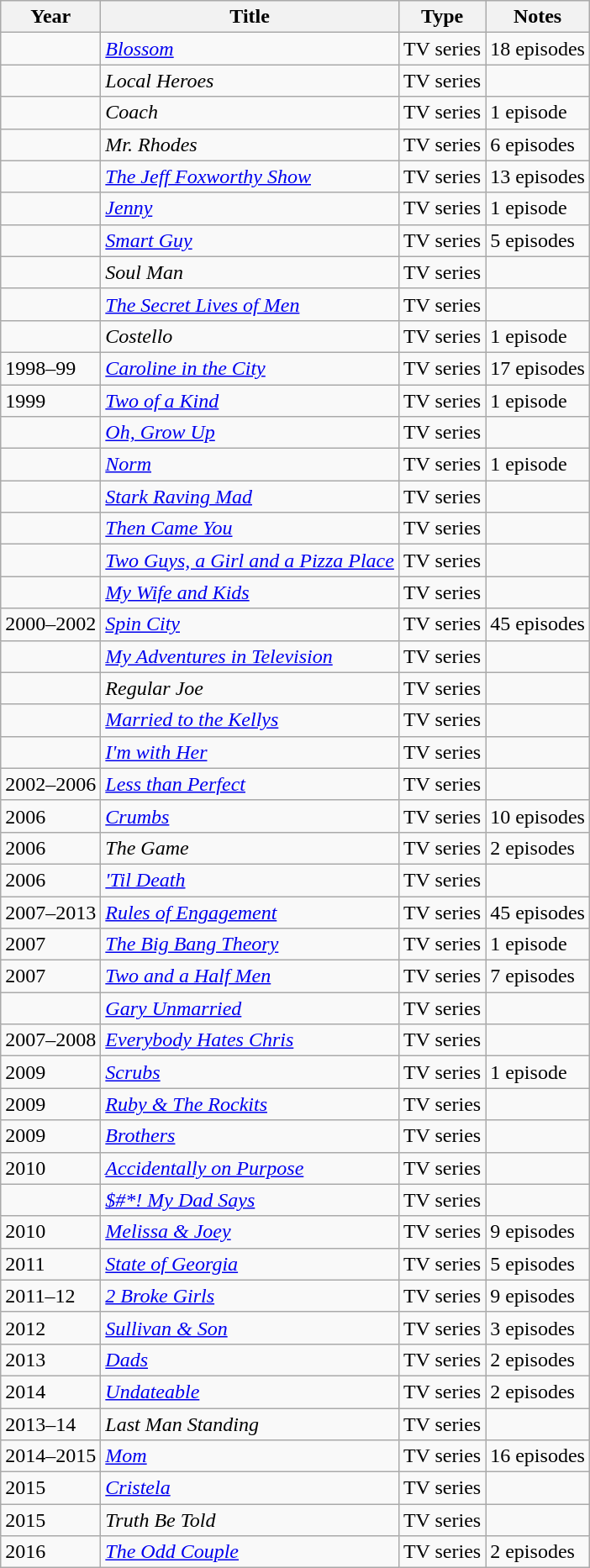<table class="wikitable">
<tr>
<th>Year</th>
<th>Title</th>
<th>Type</th>
<th>Notes</th>
</tr>
<tr>
<td></td>
<td><em><a href='#'>Blossom</a></em></td>
<td>TV series</td>
<td>18 episodes</td>
</tr>
<tr>
<td></td>
<td><em>Local Heroes</em></td>
<td>TV series</td>
<td></td>
</tr>
<tr>
<td></td>
<td><em>Coach</em></td>
<td>TV series</td>
<td>1 episode</td>
</tr>
<tr>
<td></td>
<td><em>Mr. Rhodes</em></td>
<td>TV series</td>
<td>6 episodes</td>
</tr>
<tr>
<td></td>
<td><em><a href='#'>The Jeff Foxworthy Show</a></em></td>
<td>TV series</td>
<td>13 episodes</td>
</tr>
<tr>
<td></td>
<td><em><a href='#'>Jenny</a></em></td>
<td>TV series</td>
<td>1 episode</td>
</tr>
<tr>
<td></td>
<td><em><a href='#'>Smart Guy</a></em></td>
<td>TV series</td>
<td>5 episodes</td>
</tr>
<tr>
<td></td>
<td><em>Soul Man</em></td>
<td>TV series</td>
<td></td>
</tr>
<tr>
<td></td>
<td><em><a href='#'>The Secret Lives of Men</a></em></td>
<td>TV series</td>
<td></td>
</tr>
<tr>
<td></td>
<td><em>Costello</em></td>
<td>TV series</td>
<td>1 episode</td>
</tr>
<tr>
<td>1998–99</td>
<td><em><a href='#'>Caroline in the City</a></em></td>
<td>TV series</td>
<td>17 episodes</td>
</tr>
<tr>
<td>1999</td>
<td><em><a href='#'>Two of a Kind</a></em></td>
<td>TV series</td>
<td>1 episode</td>
</tr>
<tr>
<td></td>
<td><em><a href='#'>Oh, Grow Up</a></em></td>
<td>TV series</td>
<td></td>
</tr>
<tr>
<td></td>
<td><em><a href='#'>Norm</a></em></td>
<td>TV series</td>
<td>1 episode</td>
</tr>
<tr>
<td></td>
<td><em><a href='#'>Stark Raving Mad</a></em></td>
<td>TV series</td>
<td></td>
</tr>
<tr>
<td></td>
<td><em><a href='#'>Then Came You</a></em></td>
<td>TV series</td>
<td></td>
</tr>
<tr>
<td></td>
<td><em><a href='#'>Two Guys, a Girl and a Pizza Place</a></em></td>
<td>TV series</td>
<td></td>
</tr>
<tr>
<td></td>
<td><em><a href='#'>My Wife and Kids</a></em></td>
<td>TV series</td>
<td></td>
</tr>
<tr>
<td>2000–2002</td>
<td><em><a href='#'>Spin City</a></em></td>
<td>TV series</td>
<td>45 episodes</td>
</tr>
<tr>
<td></td>
<td><em><a href='#'>My Adventures in Television</a></em></td>
<td>TV series</td>
<td></td>
</tr>
<tr>
<td></td>
<td><em>Regular Joe</em></td>
<td>TV series</td>
<td></td>
</tr>
<tr>
<td></td>
<td><em><a href='#'>Married to the Kellys</a></em></td>
<td>TV series</td>
<td></td>
</tr>
<tr>
<td></td>
<td><em><a href='#'>I'm with Her</a></em></td>
<td>TV series</td>
<td></td>
</tr>
<tr>
<td>2002–2006</td>
<td><em><a href='#'>Less than Perfect</a></em></td>
<td>TV series</td>
<td></td>
</tr>
<tr>
<td>2006</td>
<td><em><a href='#'>Crumbs</a></em></td>
<td>TV series</td>
<td>10 episodes</td>
</tr>
<tr>
<td>2006</td>
<td><em>The Game</em></td>
<td>TV series</td>
<td>2 episodes</td>
</tr>
<tr>
<td>2006</td>
<td><em><a href='#'>'Til Death</a></em></td>
<td>TV series</td>
<td></td>
</tr>
<tr>
<td>2007–2013</td>
<td><em><a href='#'>Rules of Engagement</a></em></td>
<td>TV series</td>
<td>45 episodes</td>
</tr>
<tr>
<td>2007</td>
<td><em><a href='#'>The Big Bang Theory</a></em></td>
<td>TV series</td>
<td>1 episode</td>
</tr>
<tr>
<td>2007</td>
<td><em><a href='#'>Two and a Half Men</a></em></td>
<td>TV series</td>
<td>7 episodes</td>
</tr>
<tr>
<td></td>
<td><em><a href='#'>Gary Unmarried</a></em></td>
<td>TV series</td>
<td></td>
</tr>
<tr>
<td>2007–2008</td>
<td><em><a href='#'>Everybody Hates Chris</a></em></td>
<td>TV series</td>
<td></td>
</tr>
<tr>
<td>2009</td>
<td><em><a href='#'>Scrubs</a></em></td>
<td>TV series</td>
<td>1 episode</td>
</tr>
<tr>
<td>2009</td>
<td><em><a href='#'>Ruby & The Rockits</a></em></td>
<td>TV series</td>
<td></td>
</tr>
<tr>
<td>2009</td>
<td><em><a href='#'>Brothers</a></em></td>
<td>TV series</td>
<td></td>
</tr>
<tr>
<td>2010</td>
<td><em><a href='#'>Accidentally on Purpose</a></em></td>
<td>TV series</td>
<td></td>
</tr>
<tr>
<td></td>
<td><em><a href='#'>$#*! My Dad Says</a></em></td>
<td>TV series</td>
<td></td>
</tr>
<tr>
<td>2010</td>
<td><em><a href='#'>Melissa & Joey</a></em></td>
<td>TV series</td>
<td>9 episodes</td>
</tr>
<tr>
<td>2011</td>
<td><em><a href='#'>State of Georgia</a></em></td>
<td>TV series</td>
<td>5 episodes</td>
</tr>
<tr>
<td>2011–12</td>
<td><em><a href='#'>2 Broke Girls</a></em></td>
<td>TV series</td>
<td>9 episodes</td>
</tr>
<tr>
<td>2012</td>
<td><em><a href='#'>Sullivan & Son</a></em></td>
<td>TV series</td>
<td>3 episodes</td>
</tr>
<tr>
<td>2013</td>
<td><em><a href='#'>Dads</a></em></td>
<td>TV series</td>
<td>2 episodes</td>
</tr>
<tr>
<td>2014</td>
<td><em><a href='#'>Undateable</a></em></td>
<td>TV series</td>
<td>2 episodes</td>
</tr>
<tr>
<td>2013–14</td>
<td><em>Last Man Standing</em></td>
<td>TV series</td>
<td></td>
</tr>
<tr>
<td>2014–2015</td>
<td><em><a href='#'>Mom</a></em></td>
<td>TV series</td>
<td>16 episodes</td>
</tr>
<tr>
<td>2015</td>
<td><em><a href='#'>Cristela</a></em></td>
<td>TV series</td>
<td></td>
</tr>
<tr>
<td>2015</td>
<td><em>Truth Be Told</em></td>
<td>TV series</td>
<td></td>
</tr>
<tr>
<td>2016</td>
<td><em><a href='#'>The Odd Couple</a></em></td>
<td>TV series</td>
<td>2 episodes</td>
</tr>
</table>
